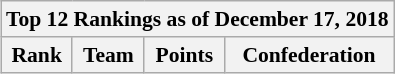<table class="wikitable" style="font-size:90%; float:right; margin-left:1em; margin-right:1em; text-align:center;">
<tr>
<th colspan=4>Top 12 Rankings as of December 17, 2018</th>
</tr>
<tr>
<th>Rank</th>
<th>Team</th>
<th>Points</th>
<th>Confederation<br>










</th>
</tr>
</table>
